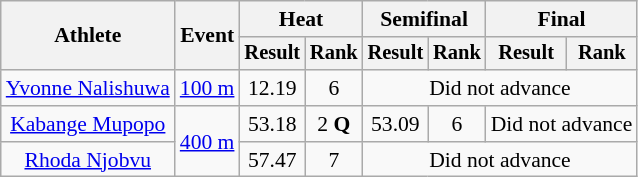<table class="wikitable" style="font-size:90%">
<tr>
<th rowspan=2>Athlete</th>
<th rowspan=2>Event</th>
<th colspan=2>Heat</th>
<th colspan=2>Semifinal</th>
<th colspan=2>Final</th>
</tr>
<tr style="font-size:95%">
<th>Result</th>
<th>Rank</th>
<th>Result</th>
<th>Rank</th>
<th>Result</th>
<th>Rank</th>
</tr>
<tr align=center>
<td align=left><a href='#'>Yvonne Nalishuwa</a></td>
<td align=left><a href='#'>100 m</a></td>
<td>12.19</td>
<td>6</td>
<td colspan=4>Did not advance</td>
</tr>
<tr align=center>
<td><a href='#'>Kabange Mupopo</a></td>
<td align=left rowspan=2><a href='#'>400 m</a></td>
<td>53.18</td>
<td>2 <strong>Q</strong></td>
<td>53.09</td>
<td>6</td>
<td colspan=2>Did not advance</td>
</tr>
<tr align=center>
<td><a href='#'>Rhoda Njobvu</a></td>
<td>57.47</td>
<td>7</td>
<td colspan=4>Did not advance</td>
</tr>
</table>
